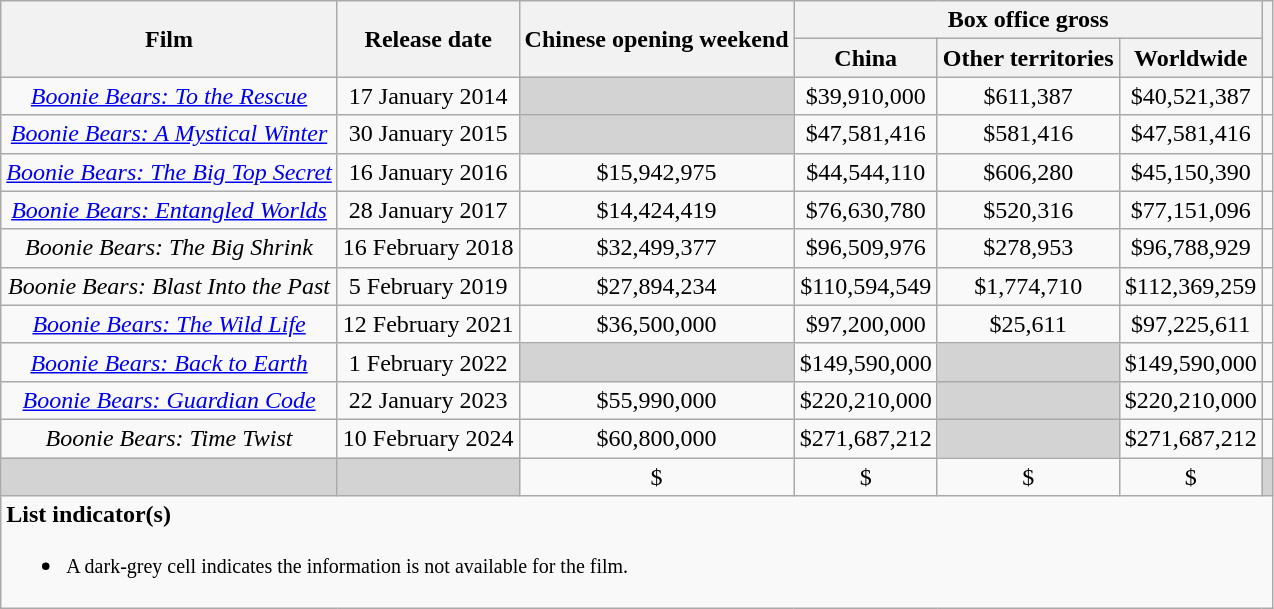<table class="wikitable plainrowheaders sortable" style="text-align: center">
<tr>
<th scope="col" rowspan="2">Film</th>
<th scope="col" rowspan="2">Release date</th>
<th scope="col" rowspan="2">Chinese opening weekend</th>
<th scope="col" colspan="3" class=sortable>Box office gross</th>
<th scope="col" rowspan="2" class=unsortable></th>
</tr>
<tr>
<th scope="col">China</th>
<th scope="col">Other territories</th>
<th scope="col">Worldwide</th>
</tr>
<tr>
<td><em><a href='#'>Boonie Bears: To the Rescue</a></em></td>
<td>17 January 2014</td>
<td style="background:#d3d3d3;"></td>
<td>$39,910,000</td>
<td>$611,387</td>
<td>$40,521,387</td>
<td></td>
</tr>
<tr>
<td><em><a href='#'>Boonie Bears: A Mystical Winter</a></em></td>
<td>30 January 2015</td>
<td style="background:#d3d3d3;"></td>
<td>$47,581,416</td>
<td>$581,416</td>
<td>$47,581,416</td>
<td></td>
</tr>
<tr>
<td><em><a href='#'>Boonie Bears: The Big Top Secret</a></em></td>
<td>16 January 2016</td>
<td>$15,942,975</td>
<td>$44,544,110</td>
<td>$606,280</td>
<td>$45,150,390</td>
<td></td>
</tr>
<tr>
<td><em><a href='#'>Boonie Bears: Entangled Worlds</a></em></td>
<td>28 January 2017</td>
<td>$14,424,419</td>
<td>$76,630,780</td>
<td>$520,316</td>
<td>$77,151,096</td>
<td></td>
</tr>
<tr>
<td><em>Boonie Bears: The Big Shrink</em></td>
<td>16 February 2018</td>
<td>$32,499,377</td>
<td>$96,509,976</td>
<td>$278,953</td>
<td>$96,788,929</td>
<td></td>
</tr>
<tr>
<td><em>Boonie Bears: Blast Into the Past</em></td>
<td>5 February 2019</td>
<td>$27,894,234</td>
<td>$110,594,549</td>
<td>$1,774,710</td>
<td>$112,369,259</td>
<td></td>
</tr>
<tr>
<td><em><a href='#'>Boonie Bears: The Wild Life</a></em></td>
<td>12 February 2021</td>
<td>$36,500,000</td>
<td>$97,200,000</td>
<td>$25,611</td>
<td>$97,225,611</td>
<td></td>
</tr>
<tr>
<td><em><a href='#'>Boonie Bears: Back to Earth</a></em></td>
<td>1 February 2022</td>
<td style="background:#d3d3d3;"></td>
<td>$149,590,000</td>
<td style="background:#d3d3d3;"></td>
<td>$149,590,000</td>
<td></td>
</tr>
<tr>
<td><em><a href='#'>Boonie Bears: Guardian Code</a></em></td>
<td>22 January 2023</td>
<td>$55,990,000</td>
<td>$220,210,000</td>
<td style="background:#d3d3d3;"></td>
<td>$220,210,000</td>
<td></td>
</tr>
<tr>
<td><em>Boonie Bears: Time Twist</em></td>
<td>10 February 2024</td>
<td>$60,800,000</td>
<td>$271,687,212</td>
<td style="background:#d3d3d3;"></td>
<td>$271,687,212</td>
<td></td>
</tr>
<tr>
<td style="background:#d3d3d3;"></td>
<td style="background:#d3d3d3;"></td>
<td>$</td>
<td>$</td>
<td>$</td>
<td>$</td>
<td style="background:#d3d3d3;"></td>
</tr>
<tr>
<td colspan="7" style="text-align:left;"><strong>List indicator(s)</strong><br><ul><li><small>A dark-grey cell indicates the information is not available for the film.</small></li></ul></td>
</tr>
</table>
